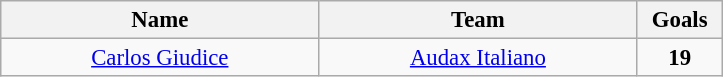<table class="wikitable" style="font-size:95%; text-align:center;">
<tr>
<th width="205">Name</th>
<th width="205">Team</th>
<th width="50">Goals</th>
</tr>
<tr>
<td> <a href='#'>Carlos Giudice</a></td>
<td><a href='#'>Audax Italiano</a></td>
<td><strong>19</strong></td>
</tr>
</table>
